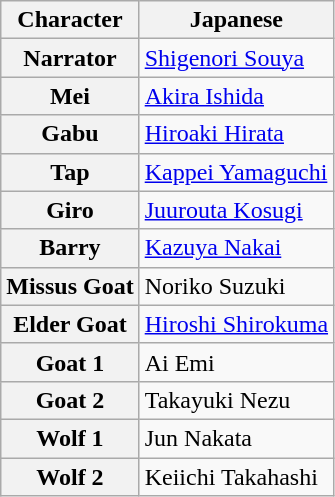<table class="wikitable mw-collapsible">
<tr>
<th>Character</th>
<th>Japanese</th>
</tr>
<tr>
<th>Narrator</th>
<td><a href='#'>Shigenori Souya</a></td>
</tr>
<tr>
<th>Mei</th>
<td><a href='#'>Akira Ishida</a></td>
</tr>
<tr>
<th>Gabu</th>
<td><a href='#'>Hiroaki Hirata</a></td>
</tr>
<tr>
<th>Tap</th>
<td><a href='#'>Kappei Yamaguchi</a></td>
</tr>
<tr>
<th>Giro</th>
<td><a href='#'>Juurouta Kosugi</a></td>
</tr>
<tr>
<th>Barry</th>
<td><a href='#'>Kazuya Nakai</a></td>
</tr>
<tr>
<th>Missus Goat</th>
<td>Noriko Suzuki</td>
</tr>
<tr>
<th>Elder Goat</th>
<td><a href='#'>Hiroshi Shirokuma</a></td>
</tr>
<tr>
<th>Goat 1</th>
<td>Ai Emi</td>
</tr>
<tr>
<th>Goat 2</th>
<td>Takayuki Nezu</td>
</tr>
<tr>
<th>Wolf 1</th>
<td>Jun Nakata</td>
</tr>
<tr>
<th>Wolf 2</th>
<td>Keiichi Takahashi</td>
</tr>
</table>
